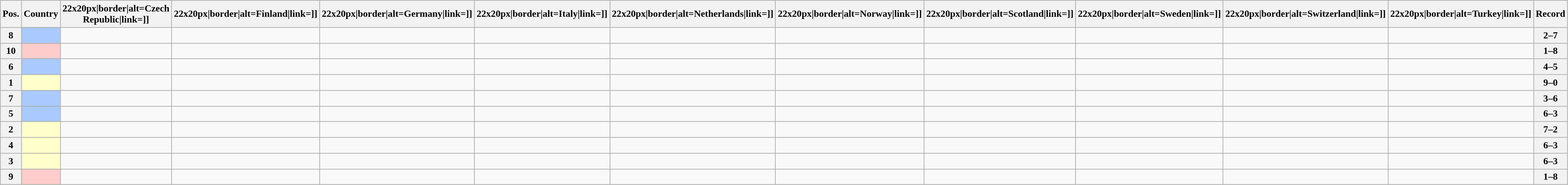<table class="wikitable sortable nowrap" style="text-align:center; font-size:0.9em;">
<tr>
<th>Pos.</th>
<th>Country</th>
<th [[Image:>22x20px|border|alt=Czech Republic|link=]]</th>
<th [[Image:>22x20px|border|alt=Finland|link=]]</th>
<th [[Image:>22x20px|border|alt=Germany|link=]]</th>
<th [[Image:>22x20px|border|alt=Italy|link=]]</th>
<th [[Image:>22x20px|border|alt=Netherlands|link=]]</th>
<th [[Image:>22x20px|border|alt=Norway|link=]]</th>
<th [[Image:>22x20px|border|alt=Scotland|link=]]</th>
<th [[Image:>22x20px|border|alt=Sweden|link=]]</th>
<th [[Image:>22x20px|border|alt=Switzerland|link=]]</th>
<th [[Image:>22x20px|border|alt=Turkey|link=]]</th>
<th>Record</th>
</tr>
<tr>
<th>8</th>
<td style="text-align:left; background:#aac9fc;"></td>
<td></td>
<td></td>
<td></td>
<td></td>
<td></td>
<td></td>
<td></td>
<td></td>
<td></td>
<td></td>
<th>2–7</th>
</tr>
<tr>
<th>10</th>
<td style="text-align:left; background:#ffcccc;"></td>
<td></td>
<td></td>
<td></td>
<td></td>
<td></td>
<td></td>
<td></td>
<td></td>
<td></td>
<td></td>
<th>1–8</th>
</tr>
<tr>
<th>6</th>
<td style="text-align:left; background:#aac9fc;"></td>
<td></td>
<td></td>
<td></td>
<td></td>
<td></td>
<td></td>
<td></td>
<td></td>
<td></td>
<td></td>
<th>4–5</th>
</tr>
<tr>
<th>1</th>
<td style="text-align:left; background:#ffffcc;"></td>
<td></td>
<td></td>
<td></td>
<td></td>
<td></td>
<td></td>
<td></td>
<td></td>
<td></td>
<td></td>
<th>9–0</th>
</tr>
<tr>
<th>7</th>
<td style="text-align:left; background:#aac9fc;"></td>
<td></td>
<td></td>
<td></td>
<td></td>
<td></td>
<td></td>
<td></td>
<td></td>
<td></td>
<td></td>
<th>3–6</th>
</tr>
<tr>
<th>5</th>
<td style="text-align:left; background:#aac9fc;"></td>
<td></td>
<td></td>
<td></td>
<td></td>
<td></td>
<td></td>
<td></td>
<td></td>
<td></td>
<td></td>
<th>6–3</th>
</tr>
<tr>
<th>2</th>
<td style="text-align:left; background:#ffffcc;"></td>
<td></td>
<td></td>
<td></td>
<td></td>
<td></td>
<td></td>
<td></td>
<td></td>
<td></td>
<td></td>
<th>7–2</th>
</tr>
<tr>
<th>4</th>
<td style="text-align:left; background:#ffffcc;"></td>
<td></td>
<td></td>
<td></td>
<td></td>
<td></td>
<td></td>
<td></td>
<td></td>
<td></td>
<td></td>
<th>6–3</th>
</tr>
<tr>
<th>3</th>
<td style="text-align:left; background:#ffffcc;"></td>
<td></td>
<td></td>
<td></td>
<td></td>
<td></td>
<td></td>
<td></td>
<td></td>
<td></td>
<td></td>
<th>6–3</th>
</tr>
<tr>
<th>9</th>
<td style="text-align:left; background:#ffcccc;"></td>
<td></td>
<td></td>
<td></td>
<td></td>
<td></td>
<td></td>
<td></td>
<td></td>
<td></td>
<td></td>
<th>1–8</th>
</tr>
</table>
